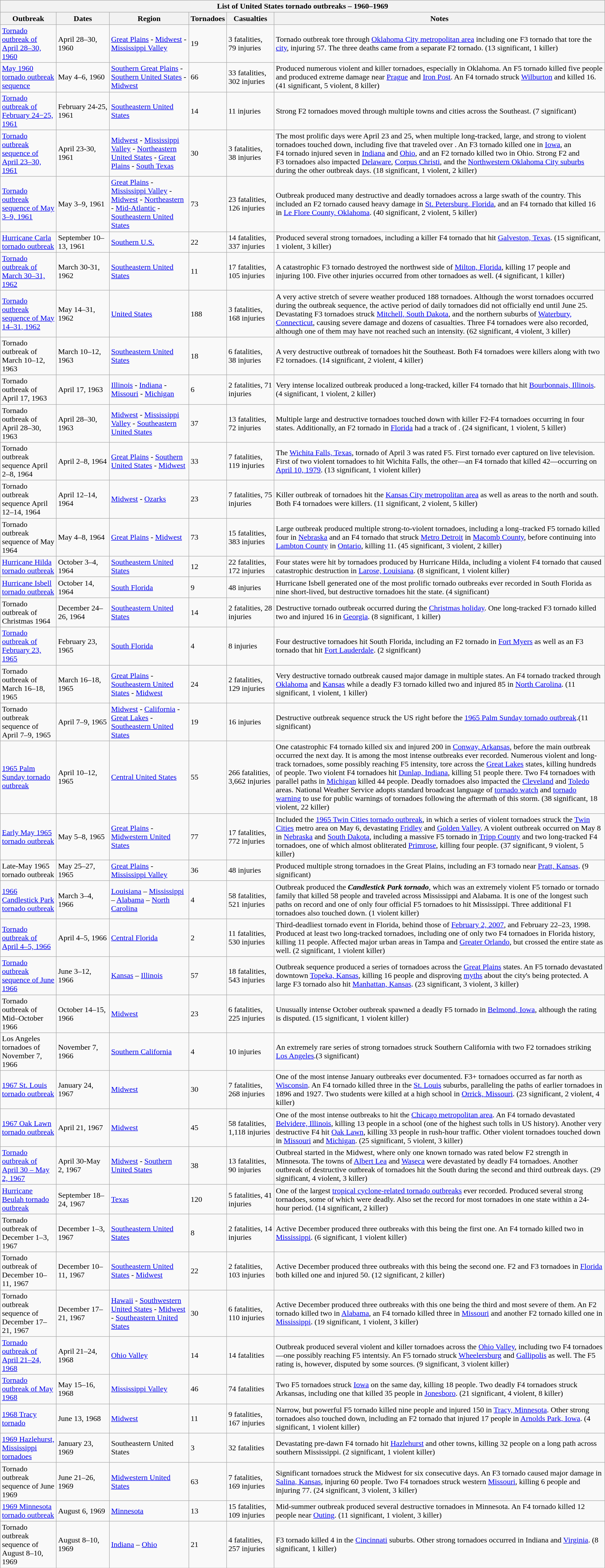<table class="wikitable collapsible sortable" style="width:100%;">
<tr>
<th colspan="8">List of United States tornado outbreaks – 1960–1969</th>
</tr>
<tr>
<th scope="col">Outbreak</th>
<th scope="col">Dates</th>
<th scope="col" class="unsortable">Region</th>
<th scope="col">Tornadoes</th>
<th scope="col">Casualties</th>
<th scope="col" class="unsortable">Notes</th>
</tr>
<tr>
<td><a href='#'>Tornado outbreak of April 28–30, 1960</a></td>
<td>April 28–30, 1960</td>
<td><a href='#'>Great Plains</a> - <a href='#'>Midwest</a> - <a href='#'>Mississippi Valley</a></td>
<td>19</td>
<td>3 fatalities, 79 injuries</td>
<td>Tornado outbreak tore through <a href='#'>Oklahoma City metropolitan area</a> including one F3 tornado that tore the <a href='#'>city</a>, injuring 57. The three deaths came from a separate F2 tornado. (13 significant, 1 killer)</td>
</tr>
<tr>
<td><a href='#'>May 1960 tornado outbreak sequence</a></td>
<td>May 4–6, 1960</td>
<td><a href='#'>Southern Great Plains</a> - <a href='#'>Southern United States</a> - <a href='#'>Midwest</a></td>
<td>66</td>
<td>33 fatalities, 302 injuries</td>
<td>Produced numerous violent and killer tornadoes, especially in Oklahoma. An F5 tornado killed five people and produced extreme damage near <a href='#'>Prague</a> and <a href='#'>Iron Post</a>. An F4 tornado struck <a href='#'>Wilburton</a> and killed 16. (41 significant, 5 violent, 8 killer)</td>
</tr>
<tr>
<td><a href='#'>Tornado outbreak of February 24−25, 1961</a></td>
<td>February 24-25, 1961</td>
<td><a href='#'>Southeastern United States</a></td>
<td>14</td>
<td>11 injuries</td>
<td>Strong F2 tornadoes moved through multiple towns and cities across the Southeast. (7 significant)</td>
</tr>
<tr>
<td><a href='#'>Tornado outbreak sequence of April 23–30, 1961</a></td>
<td>April 23-30, 1961</td>
<td><a href='#'>Midwest</a> - <a href='#'>Mississippi Valley</a> - <a href='#'>Northeastern United States</a> - <a href='#'>Great Plains</a> - <a href='#'>South Texas</a></td>
<td>30</td>
<td>3 fatalities, 38 injuries</td>
<td>The most prolific days were April 23 and 25, when multiple long-tracked, large, and strong to violent tornadoes touched down, including five that traveled over . An F3 tornado killed one in <a href='#'>Iowa</a>, an F4 tornado injured seven in <a href='#'>Indiana</a> and <a href='#'>Ohio</a>, and an F2 tornado killed two in Ohio. Strong F2 and F3 tornadoes also impacted <a href='#'>Delaware</a>, <a href='#'>Corpus Christi</a>, and the <a href='#'>Northwestern Oklahoma City suburbs</a> during the other outbreak days. (18 significant, 1 violent, 2 killer)</td>
</tr>
<tr>
<td><a href='#'>Tornado outbreak sequence of May 3–9, 1961</a></td>
<td>May 3–9, 1961</td>
<td><a href='#'>Great Plains</a> - <a href='#'>Mississippi Valley</a> - <a href='#'>Midwest</a> - <a href='#'>Northeastern</a> - <a href='#'>Mid-Atlantic</a> - <a href='#'>Southeastern United States</a></td>
<td>73</td>
<td>23 fatalities, 126 injuries</td>
<td>Outbreak produced many destructive and deadly tornadoes across a large swath of the country. This included an F2 tornado caused heavy damage in <a href='#'>St. Petersburg, Florida</a>, and an F4 tornado that killed 16 in <a href='#'>Le Flore County, Oklahoma</a>. (40 significant, 2 violent, 5 killer)</td>
</tr>
<tr>
<td><a href='#'>Hurricane Carla tornado outbreak</a></td>
<td>September 10–13, 1961</td>
<td><a href='#'>Southern U.S.</a></td>
<td>22</td>
<td>14 fatalities, 337 injuries</td>
<td>Produced several strong tornadoes, including a killer F4 tornado that hit <a href='#'>Galveston, Texas</a>. (15 significant, 1 violent, 3 killer)</td>
</tr>
<tr>
<td><a href='#'>Tornado outbreak of March 30–31, 1962</a></td>
<td>March 30-31, 1962</td>
<td><a href='#'>Southeastern United States</a></td>
<td>11</td>
<td>17 fatalities, 105 injuries</td>
<td>A catastrophic F3 tornado destroyed the northwest side of <a href='#'>Milton, Florida</a>, killing 17 people and injuring 100. Five other injuries occurred from other tornadoes as well. (4 significant, 1 killer)</td>
</tr>
<tr>
<td><a href='#'>Tornado outbreak sequence of May 14–31, 1962</a></td>
<td>May 14–31, 1962</td>
<td><a href='#'>United States</a></td>
<td>188</td>
<td>3 fatalities, 168 injuries</td>
<td>A very active stretch of severe weather produced 188 tornadoes. Although the worst tornadoes occurred during the outbreak sequence, the active period of daily tornadoes did not officially end until June 25. Devastating F3 tornadoes struck <a href='#'>Mitchell, South Dakota</a>, and the northern suburbs of <a href='#'>Waterbury, Connecticut</a>, causing severe damage and dozens of casualties. Three F4 tornadoes were also recorded, although one of them may have not reached such an intensity. (62 significant, 4 violent, 3 killer)</td>
</tr>
<tr>
<td>Tornado outbreak of March 10–12, 1963</td>
<td>March 10–12, 1963</td>
<td><a href='#'>Southeastern United States</a></td>
<td>18</td>
<td>6 fatalities, 38 injuries</td>
<td>A very destructive outbreak of tornadoes hit the Southeast. Both F4 tornadoes were killers along with two F2 tornadoes. (14 significant, 2 violent, 4 killer)</td>
</tr>
<tr>
<td>Tornado outbreak of April 17, 1963</td>
<td>April 17, 1963</td>
<td><a href='#'>Illinois</a> - <a href='#'>Indiana</a> - <a href='#'>Missouri</a> - <a href='#'>Michigan</a></td>
<td>6</td>
<td>2 fatalities, 71 injuries</td>
<td>Very intense localized outbreak produced a long-tracked, killer F4 tornado that hit <a href='#'>Bourbonnais, Illinois</a>. (4 significant, 1 violent, 2 killer)</td>
</tr>
<tr>
<td>Tornado outbreak of April 28–30, 1963</td>
<td>April 28–30, 1963</td>
<td><a href='#'>Midwest</a> - <a href='#'>Mississippi Valley</a> - <a href='#'>Southeastern United States</a></td>
<td>37</td>
<td>13 fatalities, 72 injuries</td>
<td>Multiple large and destructive tornadoes touched down with killer F2-F4 tornadoes occurring in four states. Additionally, an F2 tornado in <a href='#'>Florida</a> had a track of . (24 significant, 1 violent, 5 killer)</td>
</tr>
<tr>
<td>Tornado outbreak sequence April 2–8, 1964</td>
<td>April 2–8, 1964</td>
<td><a href='#'>Great Plains</a> - <a href='#'>Southern United States</a> - <a href='#'>Midwest</a></td>
<td>33</td>
<td>7 fatalities, 119 injuries</td>
<td>The <a href='#'>Wichita Falls, Texas</a>, tornado of April 3 was rated F5. First tornado ever captured on live television. First of two violent tornadoes to hit Wichita Falls, the other—an F4 tornado that killed 42—occurring on <a href='#'>April 10, 1979</a>. (13 significant, 1 violent killer)</td>
</tr>
<tr>
<td>Tornado outbreak sequence April 12–14, 1964</td>
<td>April 12–14, 1964</td>
<td><a href='#'>Midwest</a> - <a href='#'>Ozarks</a></td>
<td>23</td>
<td>7 fatalities, 75 injuries</td>
<td>Killer outbreak of tornadoes hit the <a href='#'>Kansas City metropolitan area</a> as well as areas to the north and south. Both F4 tornadoes were killers. (11 significant, 2 violent, 5 killer)</td>
</tr>
<tr>
<td>Tornado outbreak sequence of May 1964</td>
<td>May 4–8, 1964</td>
<td><a href='#'>Great Plains</a> - <a href='#'>Midwest</a></td>
<td>73</td>
<td>15 fatalities, 383 injuries</td>
<td>Large outbreak produced multiple strong-to-violent tornadoes, including a long–tracked F5 tornado killed four in <a href='#'>Nebraska</a> and an F4 tornado that struck <a href='#'>Metro Detroit</a> in <a href='#'>Macomb County</a>, before continuing into <a href='#'>Lambton County</a> in <a href='#'>Ontario</a>, killing 11. (45 significant, 3 violent, 2 killer)</td>
</tr>
<tr>
<td><a href='#'>Hurricane Hilda tornado outbreak</a></td>
<td>October 3–4, 1964</td>
<td><a href='#'>Southeastern United States</a></td>
<td>12</td>
<td>22 fatalities, 172 injuries</td>
<td>Four states were hit by tornadoes produced by Hurricane Hilda, including a violent F4 tornado that caused catastrophic destruction in <a href='#'>Larose, Louisiana</a>. (8 significant, 1 violent killer)</td>
</tr>
<tr>
<td><a href='#'>Hurricane Isbell tornado outbreak</a></td>
<td>October 14, 1964</td>
<td><a href='#'>South Florida</a></td>
<td>9</td>
<td>48 injuries</td>
<td>Hurricane Isbell generated one of the most prolific tornado outbreaks ever recorded in South Florida as nine short-lived, but destructive tornadoes hit the state. (4 significant)</td>
</tr>
<tr>
<td>Tornado outbreak of Christmas 1964</td>
<td>December 24–26, 1964</td>
<td><a href='#'>Southeastern United States</a></td>
<td>14</td>
<td>2 fatalities, 28 injuries</td>
<td>Destructive tornado outbreak occurred during the <a href='#'>Christmas holiday</a>. One long-tracked F3 tornado killed two and injured 16 in <a href='#'>Georgia</a>. (8 significant, 1 killer)</td>
</tr>
<tr>
<td><a href='#'>Tornado outbreak of February 23, 1965</a></td>
<td>February 23, 1965</td>
<td><a href='#'>South Florida</a></td>
<td>4</td>
<td>8 injuries</td>
<td>Four destructive tornadoes hit South Florida, including an F2 tornado in <a href='#'>Fort Myers</a> as well as an F3 tornado that hit <a href='#'>Fort Lauderdale</a>. (2 significant)</td>
</tr>
<tr>
<td>Tornado outbreak of March 16–18, 1965</td>
<td>March 16–18, 1965</td>
<td><a href='#'>Great Plains</a> - <a href='#'>Southeastern United States</a> - <a href='#'>Midwest</a></td>
<td>24</td>
<td>2 fatalities, 129 injuries</td>
<td>Very destructive tornado outbreak caused major damage in multiple states. An F4 tornado tracked  through <a href='#'>Oklahoma</a> and <a href='#'>Kansas</a> while a deadly F3 tornado killed two and injured 85 in <a href='#'>North Carolina</a>. (11 significant, 1 violent, 1 killer)</td>
</tr>
<tr>
<td>Tornado outbreak sequence of April 7–9, 1965</td>
<td>April 7–9, 1965</td>
<td><a href='#'>Midwest</a> - <a href='#'>California</a> - <a href='#'>Great Lakes</a> - <a href='#'>Southeastern United States</a></td>
<td>19</td>
<td>16 injuries</td>
<td>Destructive outbreak sequence struck the US right before the <a href='#'>1965 Palm Sunday tornado outbreak</a>.(11 significant)</td>
</tr>
<tr>
<td><a href='#'>1965 Palm Sunday tornado outbreak</a></td>
<td>April 10–12, 1965</td>
<td><a href='#'>Central United States</a></td>
<td>55</td>
<td>266 fatalities, 3,662 injuries</td>
<td>One catastrophic F4 tornado killed six and injured 200 in <a href='#'>Conway, Arkansas</a>, before the main outbreak occurred the next day. It is among the most intense outbreaks ever recorded. Numerous violent and long-track tornadoes, some possibly reaching F5 intensity, tore across the <a href='#'>Great Lakes</a> states, killing hundreds of people. Two violent F4 tornadoes hit <a href='#'>Dunlap, Indiana</a>, killing 51 people there. Two F4 tornadoes with parallel paths in <a href='#'>Michigan</a> killed 44 people. Deadly tornadoes also impacted the <a href='#'>Cleveland</a> and <a href='#'>Toledo</a> areas. National Weather Service adopts standard broadcast language of <a href='#'>tornado watch</a> and <a href='#'>tornado warning</a> to use for public warnings of tornadoes following the aftermath of this storm. (38 significant, 18 violent, 22 killer)</td>
</tr>
<tr>
<td><a href='#'>Early May 1965 tornado outbreak</a></td>
<td>May 5–8, 1965</td>
<td><a href='#'>Great Plains</a> - <a href='#'>Midwestern United States</a></td>
<td>77</td>
<td>17 fatalities, 772 injuries</td>
<td>Included the <a href='#'>1965 Twin Cities tornado outbreak</a>, in which a series of violent tornadoes struck the <a href='#'>Twin Cities</a> metro area on May 6, devastating <a href='#'>Fridley</a> and <a href='#'>Golden Valley</a>. A violent outbreak occurred on May 8 in <a href='#'>Nebraska</a> and <a href='#'>South Dakota</a>, including a massive F5 tornado in <a href='#'>Tripp County</a> and two long-tracked F4 tornadoes, one of which almost obliterated <a href='#'>Primrose</a>, killing four people. (37 significant, 9 violent, 5 killer)</td>
</tr>
<tr>
<td>Late-May 1965 tornado outbreak</td>
<td>May 25–27, 1965</td>
<td><a href='#'>Great Plains</a> - <a href='#'>Mississippi Valley</a></td>
<td>36</td>
<td>48 injuries</td>
<td>Produced multiple strong tornadoes in the Great Plains, including an F3 tornado near <a href='#'>Pratt, Kansas</a>. (9 significant)</td>
</tr>
<tr>
<td><a href='#'>1966 Candlestick Park tornado outbreak</a></td>
<td>March 3–4, 1966</td>
<td><a href='#'>Louisiana</a> – <a href='#'>Mississippi</a> – <a href='#'>Alabama</a> – <a href='#'>North Carolina</a></td>
<td>4</td>
<td>58 fatalities, 521 injuries</td>
<td>Outbreak produced the <strong><em>Candlestick Park tornado</em></strong>, which was an extremely violent F5 tornado or tornado family that killed 58 people and traveled  across Mississippi and Alabama. It is one of the longest such paths on record and one of only four official F5 tornadoes to hit Mississippi. Three additional F1 tornadoes also touched down. (1 violent killer)</td>
</tr>
<tr>
<td><a href='#'>Tornado outbreak of April 4–5, 1966</a></td>
<td>April 4–5, 1966</td>
<td><a href='#'>Central Florida</a></td>
<td>2</td>
<td>11 fatalities, 530 injuries</td>
<td>Third-deadliest tornado event in Florida, behind those of <a href='#'>February 2, 2007</a>, and February 22–23, 1998. Produced at least two long-tracked tornadoes, including one of only two F4 tornadoes in Florida history, killing 11 people. Affected major urban areas in Tampa and <a href='#'>Greater Orlando</a>, but crossed the entire state as well. (2 significant, 1 violent killer)</td>
</tr>
<tr>
<td><a href='#'>Tornado outbreak sequence of June 1966</a></td>
<td>June 3–12, 1966</td>
<td><a href='#'>Kansas</a> – <a href='#'>Illinois</a></td>
<td>57</td>
<td>18 fatalities, 543 injuries</td>
<td>Outbreak sequence produced a series of tornadoes across the <a href='#'>Great Plains</a> states. An F5 tornado devastated downtown <a href='#'>Topeka, Kansas</a>, killing 16 people and disproving <a href='#'>myths</a> about the city's being protected. A large F3 tornado also hit <a href='#'>Manhattan, Kansas</a>. (23 significant, 3 violent, 3 killer)</td>
</tr>
<tr>
<td>Tornado outbreak of Mid–October 1966</td>
<td>October 14–15, 1966</td>
<td><a href='#'>Midwest</a></td>
<td>23</td>
<td>6 fatalities, 225 injuries</td>
<td>Unusually intense October outbreak spawned a deadly F5 tornado in <a href='#'>Belmond, Iowa</a>, although the rating is disputed. (15 significant, 1 violent killer)</td>
</tr>
<tr>
<td>Los Angeles tornadoes of November 7, 1966</td>
<td>November 7, 1966</td>
<td><a href='#'>Southern California</a></td>
<td>4</td>
<td>10 injuries</td>
<td>An extremely rare series of strong tornadoes struck Southern California with two F2 tornadoes striking <a href='#'>Los Angeles</a>.(3 significant)</td>
</tr>
<tr>
<td><a href='#'>1967 St. Louis tornado outbreak</a></td>
<td>January 24, 1967</td>
<td><a href='#'>Midwest</a></td>
<td>30</td>
<td>7 fatalities, 268 injuries</td>
<td>One of the most intense January outbreaks ever documented. F3+ tornadoes occurred as far north as <a href='#'>Wisconsin</a>. An F4 tornado killed three in the <a href='#'>St. Louis</a> suburbs, paralleling the paths of earlier tornadoes in 1896 and 1927. Two students were killed at a high school in <a href='#'>Orrick, Missouri</a>. (23 significant, 2 violent, 4 killer)</td>
</tr>
<tr>
<td><a href='#'>1967 Oak Lawn tornado outbreak</a></td>
<td>April 21, 1967</td>
<td><a href='#'>Midwest</a></td>
<td>45</td>
<td>58 fatalities, 1,118 injuries</td>
<td>One of the most intense outbreaks to hit the <a href='#'>Chicago metropolitan area</a>. An F4 tornado devastated <a href='#'>Belvidere, Illinois</a>, killing 13 people in a school (one of the highest such tolls in US history). Another very destructive F4 hit <a href='#'>Oak Lawn</a>, killing 33 people in rush-hour traffic. Other violent tornadoes touched down in <a href='#'>Missouri</a> and <a href='#'>Michigan</a>. (25 significant, 5 violent, 3 killer)</td>
</tr>
<tr>
<td><a href='#'>Tornado outbreak of April 30 – May 2, 1967</a></td>
<td>April 30-May 2, 1967</td>
<td><a href='#'>Midwest</a> - <a href='#'>Southern United States</a></td>
<td>38</td>
<td>13 fatalities, 90 injuries</td>
<td>Outbreal started in the Midwest, where only one known tornado was rated below F2 strength in Minnesota. The towns of <a href='#'>Albert Lea</a> and <a href='#'>Waseca</a> were devastated by deadly F4 tornadoes. Another outbreak of destructive outbreak of tornadoes hit the South during the second and third outbreak days. (29 significant, 4 violent, 3 killer)</td>
</tr>
<tr>
<td><a href='#'>Hurricane Beulah tornado outbreak</a></td>
<td>September 18–24, 1967</td>
<td><a href='#'>Texas</a></td>
<td>120</td>
<td>5 fatalities, 41 injuries</td>
<td>One of the largest <a href='#'>tropical cyclone-related tornado outbreaks</a> ever recorded. Produced several strong tornadoes, some of which were deadly. Also set the record for most tornadoes in one state within a 24-hour period. (14 significant, 2 killer)</td>
</tr>
<tr>
<td>Tornado outbreak of December 1–3, 1967</td>
<td>December 1–3, 1967</td>
<td><a href='#'>Southeastern United States</a></td>
<td>8</td>
<td>2 fatalities, 14 injuries</td>
<td>Active December produced three outbreaks with this being the first one. An F4 tornado killed two in <a href='#'>Mississippi</a>. (6 significant, 1 violent killer)</td>
</tr>
<tr>
<td>Tornado outbreak of December 10–11, 1967</td>
<td>December 10–11, 1967</td>
<td><a href='#'>Southeastern United States</a> - <a href='#'>Midwest</a></td>
<td>22</td>
<td>2 fatalities, 103 injuries</td>
<td>Active December produced three outbreaks with this being the second one. F2 and F3 tornadoes in <a href='#'>Florida</a> both killed one and injured 50. (12 significant, 2 killer)</td>
</tr>
<tr>
<td>Tornado outbreak sequence of December 17–21, 1967</td>
<td>December 17–21, 1967</td>
<td><a href='#'>Hawaii</a> - <a href='#'>Southwestern United States</a> - <a href='#'>Midwest</a> - <a href='#'>Southeastern United States</a></td>
<td>30</td>
<td>6 fatalities, 110 injuries</td>
<td>Active December produced three outbreaks with this one being the third and most severe of them. An F2 tornado killed two in <a href='#'>Alabama</a>, an F4 tornado killed three in <a href='#'>Missouri</a> and another F2 tornado killed one in <a href='#'>Mississippi</a>. (19 significant, 1 violent, 3 killer)</td>
</tr>
<tr>
<td><a href='#'>Tornado outbreak of April 21–24, 1968</a></td>
<td>April 21–24, 1968</td>
<td><a href='#'>Ohio Valley</a></td>
<td>14</td>
<td>14 fatalities</td>
<td>Outbreak produced several violent and killer tornadoes across the <a href='#'>Ohio Valley</a>, including two F4 tornadoes—one possibly reaching F5 intentsiy. An F5 tornado struck <a href='#'>Wheelersburg</a> and <a href='#'>Gallipolis</a> as well. The F5 rating is, however, disputed by some sources. (9 significant, 3 violent killer)</td>
</tr>
<tr>
<td><a href='#'>Tornado outbreak of May 1968</a></td>
<td>May 15–16, 1968</td>
<td><a href='#'>Mississippi Valley</a></td>
<td>46</td>
<td>74 fatalities</td>
<td>Two F5 tornadoes struck <a href='#'>Iowa</a> on the same day, killing 18 people. Two deadly F4 tornadoes struck Arkansas, including one that killed 35 people in <a href='#'>Jonesboro</a>. (21 significant, 4 violent, 8 killer)</td>
</tr>
<tr>
<td><a href='#'>1968 Tracy tornado</a></td>
<td>June 13, 1968</td>
<td><a href='#'>Midwest</a></td>
<td>11</td>
<td>9 fatalities, 167 injuries</td>
<td>Narrow, but powerful F5 tornado killed nine people and injured 150 in <a href='#'>Tracy, Minnesota</a>. Other strong tornadoes also touched down, including an F2 tornado that injured 17 people in <a href='#'>Arnolds Park, Iowa</a>. (4 significant, 1 violent killer)</td>
</tr>
<tr>
<td><a href='#'>1969 Hazlehurst, Mississippi tornadoes</a></td>
<td>January 23, 1969</td>
<td>Southeastern United States</td>
<td>3</td>
<td>32 fatalities</td>
<td>Devastating pre-dawn F4 tornado hit <a href='#'>Hazlehurst</a> and other towns, killing 32 people on a long path across southern Mississippi. (2 significant, 1 violent killer)</td>
</tr>
<tr>
<td>Tornado outbreak sequence of June 1969</td>
<td>June 21–26, 1969</td>
<td><a href='#'>Midwestern United States</a></td>
<td>63</td>
<td>7 fatalities, 169 injuries</td>
<td>Significant tornadoes struck the Midwest for six consecutive days. An F3 tornado caused major damage in <a href='#'>Salina, Kansas</a>, injuring 60 people. Two F4 tornadoes struck western <a href='#'>Missouri</a>, killing 6 people and injuring 77. (24 significant, 3 violent, 3 killer)</td>
</tr>
<tr>
<td><a href='#'>1969 Minnesota tornado outbreak</a></td>
<td>August 6, 1969</td>
<td><a href='#'>Minnesota</a></td>
<td>13</td>
<td>15 fatalities, 109 injuries</td>
<td>Mid-summer outbreak produced several destructive tornadoes in Minnesota. An F4 tornado killed 12 people near <a href='#'>Outing</a>. (11 significant, 1 violent, 3 killer)</td>
</tr>
<tr>
<td>Tornado outbreak sequence of August 8–10, 1969</td>
<td>August 8–10, 1969</td>
<td><a href='#'>Indiana</a> – <a href='#'>Ohio</a></td>
<td>21</td>
<td>4 fatalities, 257 injuries</td>
<td>F3 tornado killed 4 in the <a href='#'>Cincinnati</a> suburbs. Other strong tornadoes occurred in Indiana and <a href='#'>Virginia</a>. (8 significant, 1 killer)</td>
</tr>
</table>
